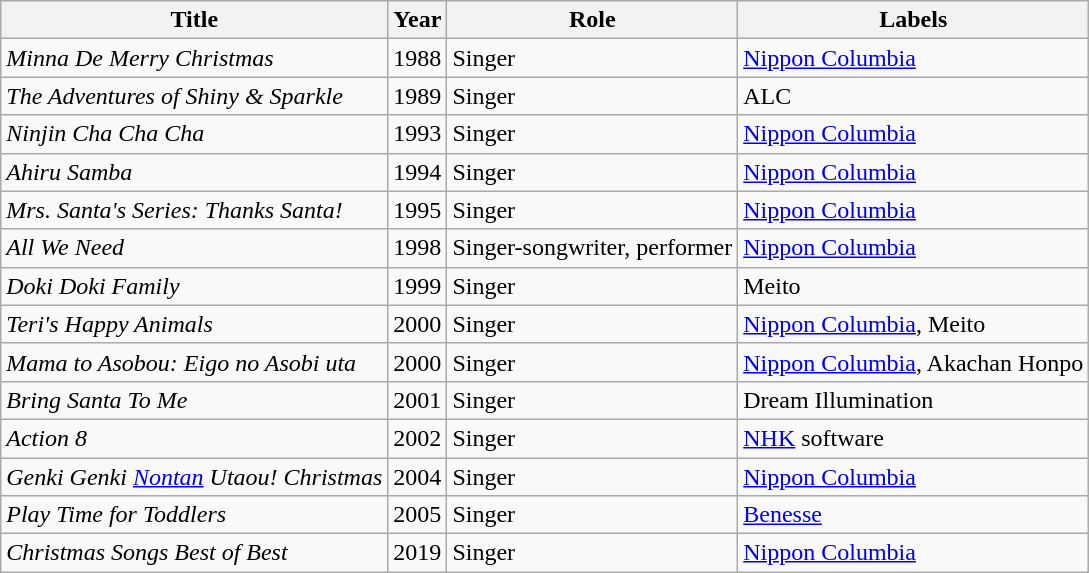<table class="wikitable">
<tr>
<th>Title</th>
<th>Year</th>
<th>Role</th>
<th>Labels</th>
</tr>
<tr>
<td><em>Minna De Merry Christmas</em></td>
<td>1988</td>
<td>Singer</td>
<td><a href='#'>Nippon Columbia</a></td>
</tr>
<tr>
<td><em>The Adventures of Shiny & Sparkle</em></td>
<td>1989</td>
<td>Singer</td>
<td>ALC</td>
</tr>
<tr>
<td><em>Ninjin Cha Cha Cha</em></td>
<td>1993</td>
<td>Singer</td>
<td><a href='#'>Nippon Columbia</a></td>
</tr>
<tr>
<td><em>Ahiru Samba</em></td>
<td>1994</td>
<td>Singer</td>
<td><a href='#'>Nippon Columbia</a></td>
</tr>
<tr>
<td><em>Mrs. Santa's Series: Thanks Santa!</em></td>
<td>1995</td>
<td>Singer</td>
<td><a href='#'>Nippon Columbia</a></td>
</tr>
<tr>
<td><em>All We Need</em></td>
<td>1998</td>
<td>Singer-songwriter, performer</td>
<td><a href='#'>Nippon Columbia</a></td>
</tr>
<tr>
<td><em>Doki Doki Family</em></td>
<td>1999</td>
<td>Singer</td>
<td>Meito</td>
</tr>
<tr>
<td><em>Teri's Happy Animals</em></td>
<td>2000</td>
<td>Singer</td>
<td><a href='#'>Nippon Columbia</a>, Meito</td>
</tr>
<tr>
<td><em>Mama to Asobou: Eigo no Asobi uta</em></td>
<td>2000</td>
<td>Singer</td>
<td><a href='#'>Nippon Columbia</a>, Akachan Honpo</td>
</tr>
<tr>
<td><em>Bring Santa To Me</em></td>
<td>2001</td>
<td>Singer</td>
<td>Dream Illumination</td>
</tr>
<tr>
<td><em>Action 8</em></td>
<td>2002</td>
<td>Singer</td>
<td><a href='#'>NHK</a> software</td>
</tr>
<tr>
<td><em>Genki Genki <a href='#'>Nontan</a> Utaou! Christmas</em></td>
<td>2004</td>
<td>Singer</td>
<td><a href='#'>Nippon Columbia</a></td>
</tr>
<tr>
<td><em>Play Time for Toddlers</em></td>
<td>2005</td>
<td>Singer</td>
<td><a href='#'>Benesse</a></td>
</tr>
<tr>
<td><em>Christmas Songs Best of Best</em></td>
<td>2019</td>
<td>Singer</td>
<td><a href='#'>Nippon Columbia</a></td>
</tr>
</table>
